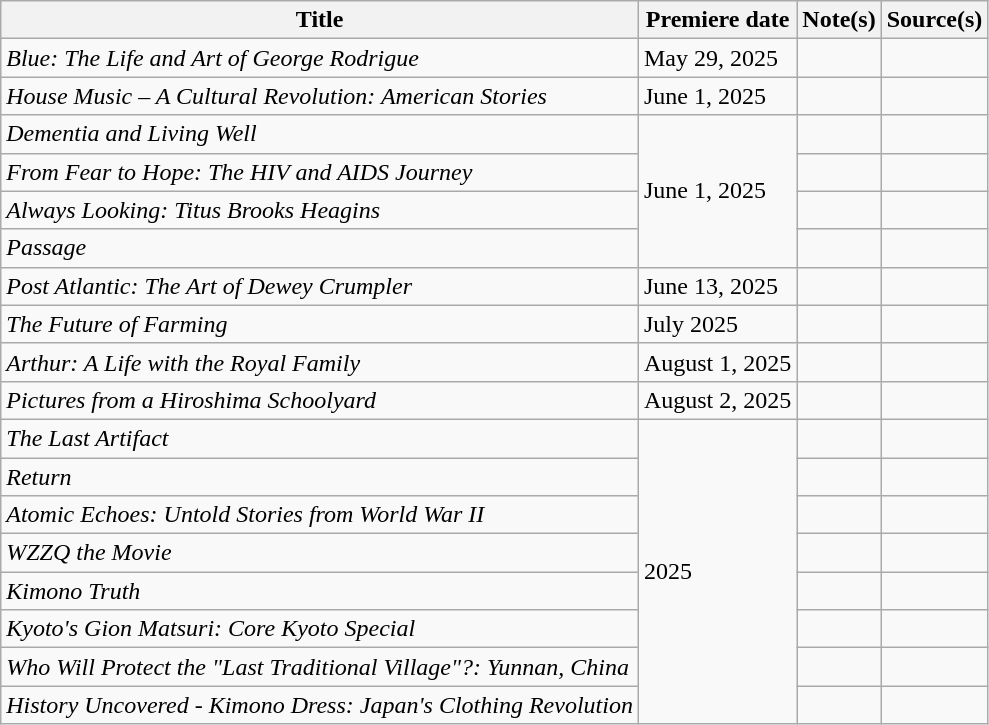<table class="wikitable sortable">
<tr>
<th>Title</th>
<th>Premiere date</th>
<th>Note(s)</th>
<th>Source(s)</th>
</tr>
<tr>
<td><em>Blue: The Life and Art of George Rodrigue</em></td>
<td>May 29, 2025</td>
<td></td>
<td></td>
</tr>
<tr>
<td><em>House Music – A Cultural Revolution: American Stories</em></td>
<td>June 1, 2025</td>
<td></td>
<td></td>
</tr>
<tr>
<td><em>Dementia and Living Well</em></td>
<td rowspan="4">June 1, 2025</td>
<td></td>
<td></td>
</tr>
<tr>
<td><em>From Fear to Hope: The HIV and AIDS Journey</em></td>
<td></td>
<td></td>
</tr>
<tr>
<td><em>Always Looking: Titus Brooks Heagins</em></td>
<td></td>
<td></td>
</tr>
<tr>
<td><em>Passage</em></td>
<td></td>
<td></td>
</tr>
<tr>
<td><em>Post Atlantic: The Art of Dewey Crumpler</em></td>
<td>June 13, 2025</td>
<td></td>
<td></td>
</tr>
<tr>
<td><em>The Future of Farming</em></td>
<td>July 2025</td>
<td></td>
<td></td>
</tr>
<tr>
<td><em>Arthur: A Life with the Royal Family</em></td>
<td>August 1, 2025</td>
<td></td>
<td></td>
</tr>
<tr>
<td><em>Pictures from a Hiroshima Schoolyard</em></td>
<td>August 2, 2025</td>
<td></td>
<td></td>
</tr>
<tr>
<td><em>The Last Artifact</em></td>
<td rowspan="8">2025</td>
<td></td>
<td></td>
</tr>
<tr>
<td><em>Return</em></td>
<td></td>
<td></td>
</tr>
<tr>
<td><em>Atomic Echoes: Untold Stories from World War II</em></td>
<td></td>
<td></td>
</tr>
<tr>
<td><em>WZZQ the Movie</em></td>
<td></td>
<td></td>
</tr>
<tr>
<td><em>Kimono Truth</em></td>
<td></td>
<td></td>
</tr>
<tr>
<td><em>Kyoto's Gion Matsuri: Core Kyoto Special</em></td>
<td></td>
<td></td>
</tr>
<tr>
<td><em>Who Will Protect the "Last Traditional Village"?: Yunnan, China</em></td>
<td></td>
<td></td>
</tr>
<tr>
<td><em>History Uncovered - Kimono Dress: Japan's Clothing Revolution</em></td>
<td></td>
<td></td>
</tr>
</table>
